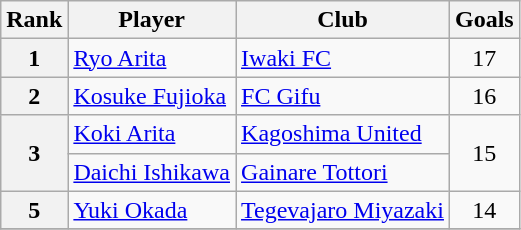<table class="wikitable" style="text-align:center">
<tr>
<th>Rank</th>
<th>Player</th>
<th>Club</th>
<th>Goals</th>
</tr>
<tr>
<th rowspan=1>1</th>
<td align="left"> <a href='#'>Ryo Arita</a></td>
<td align="left"><a href='#'>Iwaki FC</a></td>
<td rowspan=1>17</td>
</tr>
<tr>
<th rowspan=1>2</th>
<td align="left"> <a href='#'>Kosuke Fujioka</a></td>
<td align="left"><a href='#'>FC Gifu</a></td>
<td rowspan=1>16</td>
</tr>
<tr>
<th rowspan=2>3</th>
<td align="left"> <a href='#'>Koki Arita</a></td>
<td align="left"><a href='#'>Kagoshima United</a></td>
<td rowspan=2>15</td>
</tr>
<tr>
<td align="left"> <a href='#'>Daichi Ishikawa</a></td>
<td align="left"><a href='#'>Gainare Tottori</a></td>
</tr>
<tr>
<th rowspan=1>5</th>
<td align="left"> <a href='#'>Yuki Okada</a></td>
<td align="left"><a href='#'>Tegevajaro Miyazaki</a></td>
<td rowspan=1>14</td>
</tr>
<tr>
</tr>
</table>
